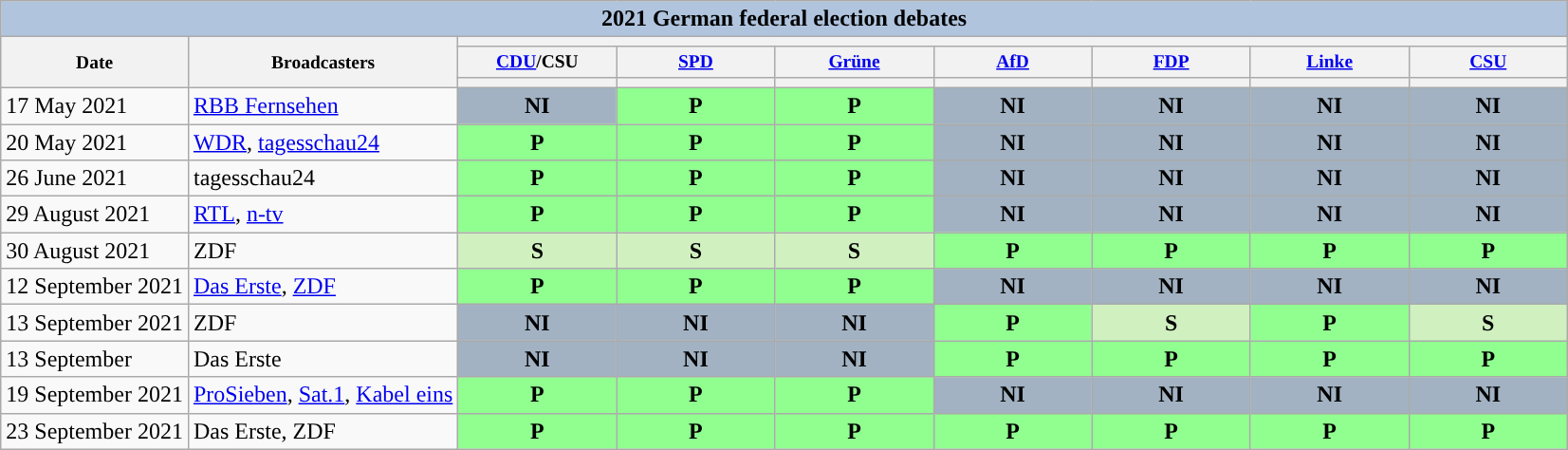<table class="wikitable" style="text-justify: none">
<tr>
<th colspan="9" style="background:#B0C4DE">2021 German federal election debates</th>
</tr>
<tr style="font-size:small;">
<th rowspan="3">Date</th>
<th rowspan="3">Broadcasters</th>
<th colspan="7" scope="col">    </th>
</tr>
<tr style="font-size:small;">
<th scope="col"><a href='#'>CDU</a>/CSU</th>
<th scope="col"><a href='#'>SPD</a></th>
<th scope="col"><a href='#'>Grüne</a></th>
<th scope="col"><a href='#'>AfD</a></th>
<th scope="col"><a href='#'>FDP</a></th>
<th scope="col"><a href='#'>Linke</a></th>
<th scope="col"><a href='#'>CSU</a></th>
</tr>
<tr>
<th style="width:6.5em; background:"></th>
<th style="width:6.5em; background:"></th>
<th style="width:6.5em; background:"></th>
<th style="width:6.5em; background:"></th>
<th style="width:6.5em; background:"></th>
<th style="width:6.5em; background:"></th>
<th style="width:6.5em; background:"></th>
</tr>
<tr>
<td>17 May 2021</td>
<td><a href='#'>RBB Fernsehen</a></td>
<td style="background:#A2B2C2; color:black; text-align:center;"><strong>NI</strong></td>
<td style="background:#90ff90; color:black; text-align:center;"><strong>P</strong><br></td>
<td style="background:#90ff90; color:black; text-align:center;"><strong>P</strong><br></td>
<td style="background:#A2B2C2; color:black; text-align:center;"><strong>NI</strong></td>
<td style="background:#A2B2C2; color:black; text-align:center;"><strong>NI</strong></td>
<td style="background:#A2B2C2; color:black; text-align:center;"><strong>NI</strong></td>
<td style="background:#A2B2C2; color:black; text-align:center;"><strong>NI</strong></td>
</tr>
<tr>
<td>20 May 2021</td>
<td><a href='#'>WDR</a>, <a href='#'>tagesschau24</a></td>
<td style="background:#90ff90; color:black; text-align:center;"><strong>P</strong><br></td>
<td style="background:#90ff90; color:black; text-align:center;"><strong>P</strong><br></td>
<td style="background:#90ff90; color:black; text-align:center;"><strong>P</strong><br></td>
<td style="background:#A2B2C2; color:black; text-align:center;"><strong>NI</strong></td>
<td style="background:#A2B2C2; color:black; text-align:center;"><strong>NI</strong></td>
<td style="background:#A2B2C2; color:black; text-align:center;"><strong>NI</strong></td>
<td style="background:#A2B2C2; color:black; text-align:center;"><strong>NI</strong></td>
</tr>
<tr>
<td>26 June 2021</td>
<td>tagesschau24</td>
<td style="background:#90ff90; color:black; text-align:center;"><strong>P</strong><br></td>
<td style="background:#90ff90; color:black; text-align:center;"><strong>P</strong><br></td>
<td style="background:#90ff90; color:black; text-align:center;"><strong>P</strong><br></td>
<td style="background:#A2B2C2; color:black; text-align:center;"><strong>NI</strong></td>
<td style="background:#A2B2C2; color:black; text-align:center;"><strong>NI</strong></td>
<td style="background:#A2B2C2; color:black; text-align:center;"><strong>NI</strong></td>
<td style="background:#A2B2C2; color:black; text-align:center;"><strong>NI</strong></td>
</tr>
<tr>
<td>29 August 2021</td>
<td><a href='#'>RTL</a>, <a href='#'>n-tv</a></td>
<td style="background:#90ff90; color:black; text-align:center;"><strong>P</strong><br></td>
<td style="background:#90ff90; color:black; text-align:center;"><strong>P</strong><br></td>
<td style="background:#90ff90; color:black; text-align:center;"><strong>P</strong><br></td>
<td style="background:#A2B2C2; color:black; text-align:center;"><strong>NI</strong></td>
<td style="background:#A2B2C2; color:black; text-align:center;"><strong>NI</strong></td>
<td style="background:#A2B2C2; color:black; text-align:center;"><strong>NI</strong></td>
<td style="background:#A2B2C2; color:black; text-align:center;"><strong>NI</strong></td>
</tr>
<tr>
<td>30 August 2021</td>
<td>ZDF</td>
<td style="background:#D0F0C0; color:black; text-align:center;"><strong>S</strong><br></td>
<td style="background:#D0F0C0; color:black; text-align:center;"><strong>S</strong><br></td>
<td style="background:#D0F0C0; color:black; text-align:center;"><strong>S</strong><br></td>
<td style="background:#90ff90; color:black; text-align:center;"><strong>P</strong><br></td>
<td style="background:#90ff90; color:black; text-align:center;"><strong>P</strong><br></td>
<td style="background:#90ff90; color:black; text-align:center;"><strong>P</strong><br></td>
<td style="background:#90ff90; color:black; text-align:center;"><strong>P</strong><br></td>
</tr>
<tr>
<td>12 September 2021</td>
<td><a href='#'>Das Erste</a>, <a href='#'>ZDF</a></td>
<td style="background:#90ff90; color:black; text-align:center;"><strong>P</strong><br></td>
<td style="background:#90ff90; color:black; text-align:center;"><strong>P</strong><br></td>
<td style="background:#90ff90; color:black; text-align:center;"><strong>P</strong><br></td>
<td style="background:#A2B2C2; color:black; text-align:center;"><strong>NI</strong></td>
<td style="background:#A2B2C2; color:black; text-align:center;"><strong>NI</strong></td>
<td style="background:#A2B2C2; color:black; text-align:center;"><strong>NI</strong></td>
<td style="background:#A2B2C2; color:black; text-align:center;"><strong>NI</strong></td>
</tr>
<tr>
<td>13 September 2021</td>
<td>ZDF</td>
<td style="background:#A2B2C2; color:black; text-align:center;"><strong>NI</strong></td>
<td style="background:#A2B2C2; color:black; text-align:center;"><strong>NI</strong></td>
<td style="background:#A2B2C2; color:black; text-align:center;"><strong>NI</strong></td>
<td style="background:#90ff90; color:black; text-align:center;"><strong>P</strong><br></td>
<td style="background:#D0F0C0; color:black; text-align:center;"><strong>S</strong><br></td>
<td style="background:#90ff90; color:black; text-align:center;"><strong>P</strong><br></td>
<td style="background:#D0F0C0; color:black; text-align:center;"><strong>S</strong><br></td>
</tr>
<tr>
<td>13 September</td>
<td>Das Erste</td>
<td style="background:#A2B2C2; color:black; text-align:center;"><strong>NI</strong></td>
<td style="background:#A2B2C2; color:black; text-align:center;"><strong>NI</strong></td>
<td style="background:#A2B2C2; color:black; text-align:center;"><strong>NI</strong></td>
<td style="background:#90ff90; color:black; text-align:center;"><strong>P</strong><br></td>
<td style="background:#90ff90; color:black; text-align:center;"><strong>P</strong><br></td>
<td style="background:#90ff90; color:black; text-align:center;"><strong>P</strong><br></td>
<td style="background:#90ff90; color:black; text-align:center;"><strong>P</strong><br></td>
</tr>
<tr>
<td>19 September 2021</td>
<td><a href='#'>ProSieben</a>, <a href='#'>Sat.1</a>, <a href='#'>Kabel eins</a></td>
<td style="background:#90ff90; color:black; text-align:center;"><strong>P</strong><br></td>
<td style="background:#90ff90; color:black; text-align:center;"><strong>P</strong><br></td>
<td style="background:#90ff90; color:black; text-align:center;"><strong>P</strong><br></td>
<td style="background:#A2B2C2; color:black; text-align:center;"><strong>NI</strong></td>
<td style="background:#A2B2C2; color:black; text-align:center;"><strong>NI</strong></td>
<td style="background:#A2B2C2; color:black; text-align:center;"><strong>NI</strong></td>
<td style="background:#A2B2C2; color:black; text-align:center;"><strong>NI</strong></td>
</tr>
<tr>
<td>23 September 2021</td>
<td>Das Erste, ZDF</td>
<td style="background:#90ff90; color:black; text-align:center;"><strong>P</strong><br></td>
<td style="background:#90ff90; color:black; text-align:center;"><strong>P</strong><br></td>
<td style="background:#90ff90; color:black; text-align:center;"><strong>P</strong><br></td>
<td style="background:#90ff90; color:black; text-align:center;"><strong>P</strong><br></td>
<td style="background:#90ff90; color:black; text-align:center;"><strong>P</strong><br></td>
<td style="background:#90ff90; color:black; text-align:center;"><strong>P</strong><br></td>
<td style="background:#90ff90; color:black; text-align:center;"><strong>P</strong><br></td>
</tr>
</table>
